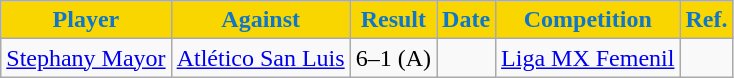<table class="wikitable">
<tr>
<th style=background-color:#F9D600;color:#0E77CA>Player</th>
<th style=background-color:#F9D600;color:#0E77CA>Against</th>
<th style=background-color:#F9D600;color:#0E77CA>Result</th>
<th style=background-color:#F9D600;color:#0E77CA>Date</th>
<th style=background-color:#F9D600;color:#0E77CA>Competition</th>
<th style=background-color:#F9D600;color:#0E77CA>Ref.</th>
</tr>
<tr>
<td> <a href='#'>Stephany Mayor</a></td>
<td><a href='#'>Atlético San Luis</a></td>
<td>6–1 (A)</td>
<td></td>
<td><a href='#'>Liga MX Femenil</a></td>
<td align=center></td>
</tr>
</table>
